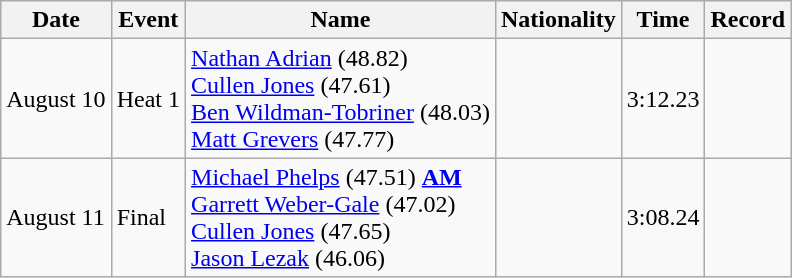<table class=wikitable>
<tr>
<th>Date</th>
<th>Event</th>
<th>Name</th>
<th>Nationality</th>
<th>Time</th>
<th>Record</th>
</tr>
<tr>
<td>August 10</td>
<td>Heat 1</td>
<td><a href='#'>Nathan Adrian</a> (48.82)<br><a href='#'>Cullen Jones</a> (47.61)<br><a href='#'>Ben Wildman-Tobriner</a> (48.03)<br><a href='#'>Matt Grevers</a> (47.77)</td>
<td align=left></td>
<td>3:12.23</td>
<td align=center></td>
</tr>
<tr>
<td>August 11</td>
<td>Final</td>
<td><a href='#'>Michael Phelps</a> (47.51) <strong><a href='#'>AM</a></strong><br><a href='#'>Garrett Weber-Gale</a> (47.02)<br><a href='#'>Cullen Jones</a> (47.65)<br><a href='#'>Jason Lezak</a> (46.06)</td>
<td align=left></td>
<td>3:08.24</td>
<td align=center></td>
</tr>
</table>
